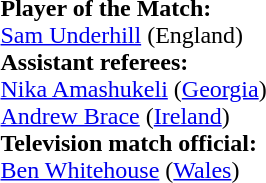<table style="width:100%">
<tr>
<td><br><strong>Player of the Match:</strong>
<br><a href='#'>Sam Underhill</a> (England)<br><strong>Assistant referees:</strong>
<br><a href='#'>Nika Amashukeli</a> (<a href='#'>Georgia</a>)
<br><a href='#'>Andrew Brace</a> (<a href='#'>Ireland</a>)
<br><strong>Television match official:</strong>
<br><a href='#'>Ben Whitehouse</a> (<a href='#'>Wales</a>)</td>
</tr>
</table>
